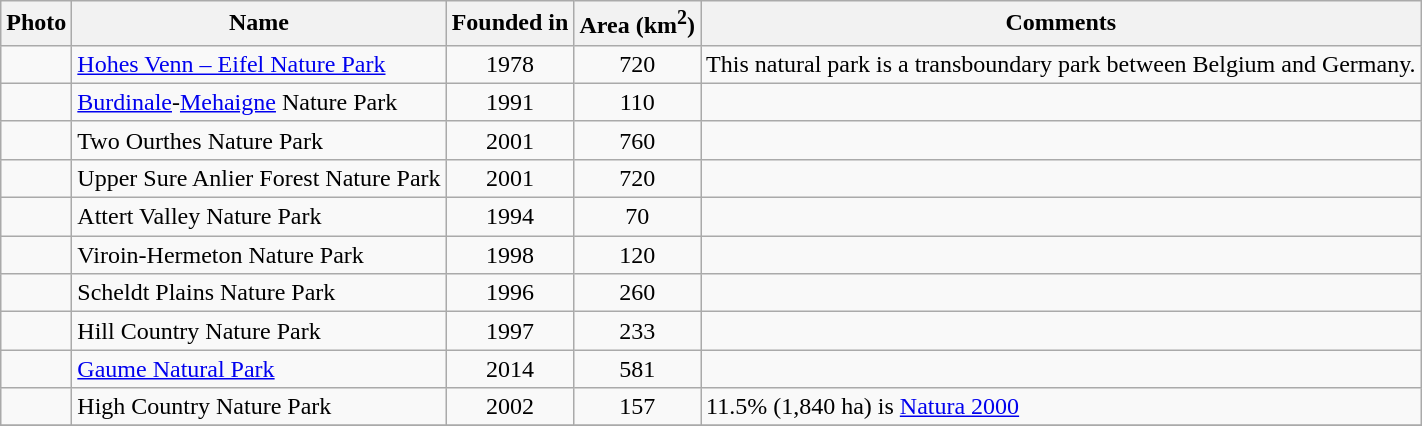<table class="wikitable">
<tr>
<th>Photo</th>
<th>Name</th>
<th>Founded in</th>
<th>Area (km<sup>2</sup>)</th>
<th>Comments</th>
</tr>
<tr -------------------------->
<td align="center"></td>
<td align="left"><a href='#'>Hohes Venn – Eifel Nature Park</a></td>
<td align="center">1978</td>
<td align="center">720</td>
<td align="left">This natural park is a transboundary park between Belgium and Germany.</td>
</tr>
<tr -------------------------->
<td align="center"></td>
<td align="left"><a href='#'>Burdinale</a>-<a href='#'>Mehaigne</a> Nature Park</td>
<td align="center">1991</td>
<td align="center">110</td>
<td align="left"></td>
</tr>
<tr -------------------------->
<td align="center"></td>
<td align="left">Two Ourthes Nature Park</td>
<td align="center">2001</td>
<td align="center">760</td>
<td align="left"></td>
</tr>
<tr -------------------------->
<td align="center"></td>
<td align="left">Upper Sure Anlier Forest Nature Park</td>
<td align="center">2001</td>
<td align="center">720</td>
<td align="left"></td>
</tr>
<tr -------------------------->
<td align="center"></td>
<td align="left">Attert Valley Nature Park</td>
<td align="center">1994</td>
<td align="center">70</td>
<td align="left"></td>
</tr>
<tr -------------------------->
<td align="center"></td>
<td align="left">Viroin-Hermeton Nature Park</td>
<td align="center">1998</td>
<td align="center">120</td>
<td align="left"></td>
</tr>
<tr -------------------------->
<td align="center"></td>
<td align="left">Scheldt Plains Nature Park</td>
<td align="center">1996</td>
<td align="center">260</td>
<td align="left"></td>
</tr>
<tr -------------------------->
<td align="center"></td>
<td align="left">Hill Country Nature Park</td>
<td align="center">1997</td>
<td align="center">233</td>
<td align="left"></td>
</tr>
<tr -------------------------->
<td align="center"></td>
<td align="left"><a href='#'>Gaume Natural Park</a></td>
<td align="center">2014</td>
<td align="center">581</td>
<td align="left"></td>
</tr>
<tr -------------------------->
<td align="center"></td>
<td align="left">High Country Nature Park</td>
<td align="center">2002</td>
<td align="center">157</td>
<td align="left">11.5% (1,840 ha) is <a href='#'>Natura 2000</a></td>
</tr>
<tr -------------------------->
</tr>
</table>
